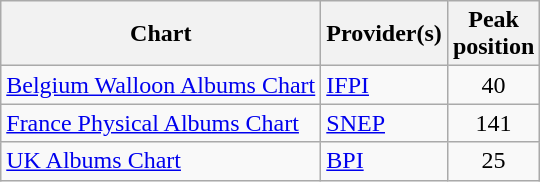<table class="wikitable sortable" border="1">
<tr>
<th align="left">Chart</th>
<th align="left">Provider(s)</th>
<th align="left">Peak<br>position</th>
</tr>
<tr>
<td><a href='#'>Belgium Walloon Albums Chart</a></td>
<td rowspan="1"><a href='#'>IFPI</a></td>
<td align="center">40</td>
</tr>
<tr>
<td><a href='#'>France Physical Albums Chart</a></td>
<td><a href='#'>SNEP</a></td>
<td align="center">141</td>
</tr>
<tr>
<td><a href='#'>UK Albums Chart</a></td>
<td><a href='#'>BPI</a></td>
<td align="center">25</td>
</tr>
</table>
